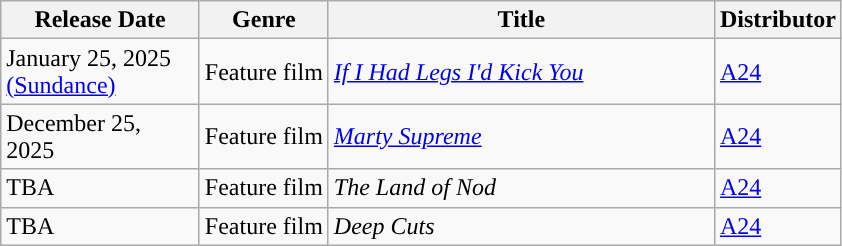<table class="wikitable sortable">
<tr>
<th style="width:125px;">Release Date</th>
<th>Genre</th>
<th style="width:250px;">Title</th>
<th>Distributor</th>
</tr>
<tr>
<td style="text-align:left;">January 25, 2025 <a href='#'>(Sundance)</a></td>
<td>Feature film</td>
<td><em><a href='#'>If I Had Legs I'd Kick You</a></em></td>
<td><a href='#'>A24</a></td>
</tr>
<tr>
<td style="text-align:left;">December 25, 2025</td>
<td>Feature film</td>
<td><em><a href='#'>Marty Supreme</a></em></td>
<td><a href='#'>A24</a></td>
</tr>
<tr>
<td style="text-align:left;">TBA</td>
<td>Feature film</td>
<td><em>The Land of Nod</em></td>
<td><a href='#'>A24</a></td>
</tr>
<tr>
<td style="text-align:left;">TBA</td>
<td>Feature film</td>
<td><em>Deep Cuts</em></td>
<td><a href='#'>A24</a></td>
</tr>
</table>
